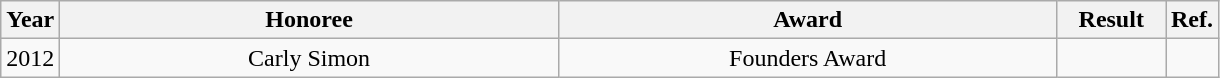<table class="wikitable">
<tr>
<th style="width:25px;">Year</th>
<th style="width:325px;">Honoree</th>
<th style="width:325px;">Award</th>
<th width="65">Result</th>
<th width="20">Ref.</th>
</tr>
<tr>
<td>2012</td>
<td align="center">Carly Simon</td>
<td align="center">Founders Award</td>
<td></td>
<td align="center"></td>
</tr>
</table>
